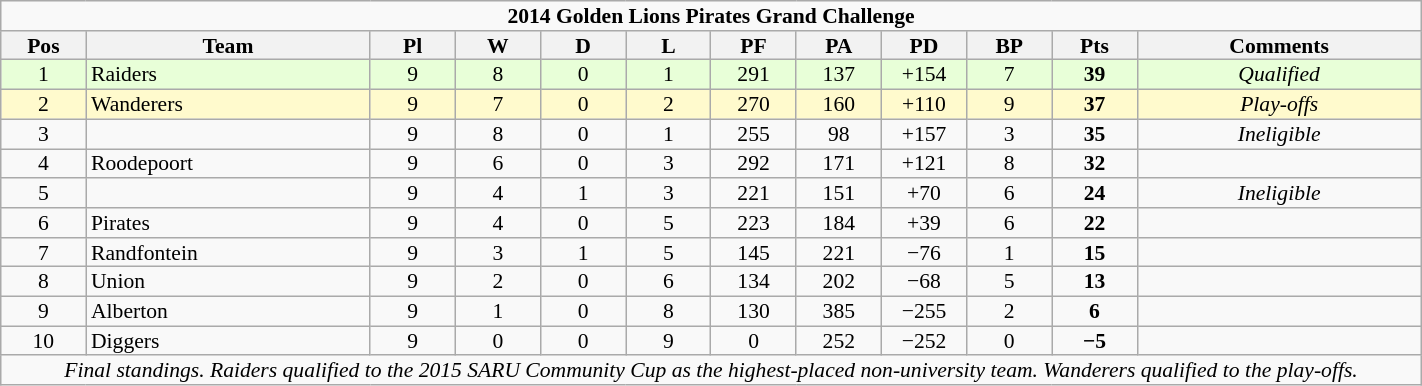<table class="wikitable"  style="text-align:center; line-height:90%; font-size:90%; width:75%;">
<tr>
<td colspan=12><strong>2014 Golden Lions Pirates Grand Challenge</strong></td>
</tr>
<tr>
<th style="width:6%;">Pos</th>
<th style="width:20%;">Team</th>
<th style="width:6%;">Pl</th>
<th style="width:6%;">W</th>
<th style="width:6%;">D</th>
<th style="width:6%;">L</th>
<th style="width:6%;">PF</th>
<th style="width:6%;">PA</th>
<th style="width:6%;">PD</th>
<th style="width:6%;">BP</th>
<th style="width:6%;">Pts</th>
<th style="width:20%;">Comments<br></th>
</tr>
<tr bgcolor="#E8FFD8">
<td>1</td>
<td style="text-align:left;">Raiders</td>
<td>9</td>
<td>8</td>
<td>0</td>
<td>1</td>
<td>291</td>
<td>137</td>
<td>+154</td>
<td>7</td>
<td><strong>39</strong></td>
<td><em>Qualified</em></td>
</tr>
<tr bgcolor="#FFFACD">
<td>2</td>
<td style="text-align:left;">Wanderers</td>
<td>9</td>
<td>7</td>
<td>0</td>
<td>2</td>
<td>270</td>
<td>160</td>
<td>+110</td>
<td>9</td>
<td><strong>37</strong></td>
<td><em>Play-offs</em></td>
</tr>
<tr>
<td>3</td>
<td style="text-align:left;"></td>
<td>9</td>
<td>8</td>
<td>0</td>
<td>1</td>
<td>255</td>
<td>98</td>
<td>+157</td>
<td>3</td>
<td><strong>35</strong></td>
<td><em>Ineligible</em></td>
</tr>
<tr>
<td>4</td>
<td style="text-align:left;">Roodepoort</td>
<td>9</td>
<td>6</td>
<td>0</td>
<td>3</td>
<td>292</td>
<td>171</td>
<td>+121</td>
<td>8</td>
<td><strong>32</strong></td>
<td></td>
</tr>
<tr>
<td>5</td>
<td style="text-align:left;"></td>
<td>9</td>
<td>4</td>
<td>1</td>
<td>3</td>
<td>221</td>
<td>151</td>
<td>+70</td>
<td>6</td>
<td><strong>24</strong></td>
<td><em>Ineligible</em></td>
</tr>
<tr>
<td>6</td>
<td style="text-align:left;">Pirates</td>
<td>9</td>
<td>4</td>
<td>0</td>
<td>5</td>
<td>223</td>
<td>184</td>
<td>+39</td>
<td>6</td>
<td><strong>22</strong></td>
<td></td>
</tr>
<tr>
<td>7</td>
<td style="text-align:left;">Randfontein</td>
<td>9</td>
<td>3</td>
<td>1</td>
<td>5</td>
<td>145</td>
<td>221</td>
<td>−76</td>
<td>1</td>
<td><strong>15</strong></td>
<td></td>
</tr>
<tr>
<td>8</td>
<td style="text-align:left;">Union</td>
<td>9</td>
<td>2</td>
<td>0</td>
<td>6</td>
<td>134</td>
<td>202</td>
<td>−68</td>
<td>5</td>
<td><strong>13</strong></td>
<td></td>
</tr>
<tr>
<td>9</td>
<td style="text-align:left;">Alberton</td>
<td>9</td>
<td>1</td>
<td>0</td>
<td>8</td>
<td>130</td>
<td>385</td>
<td>−255</td>
<td>2</td>
<td><strong>6</strong></td>
<td></td>
</tr>
<tr>
<td>10</td>
<td style="text-align:left;">Diggers</td>
<td>9</td>
<td>0</td>
<td>0</td>
<td>9</td>
<td>0</td>
<td>252</td>
<td>−252</td>
<td>0</td>
<td><strong>−5</strong></td>
<td></td>
</tr>
<tr>
<td colspan=12><em>Final standings. Raiders qualified to the 2015 SARU Community Cup as the highest-placed non-university team. Wanderers qualified to the play-offs.</em></td>
</tr>
</table>
